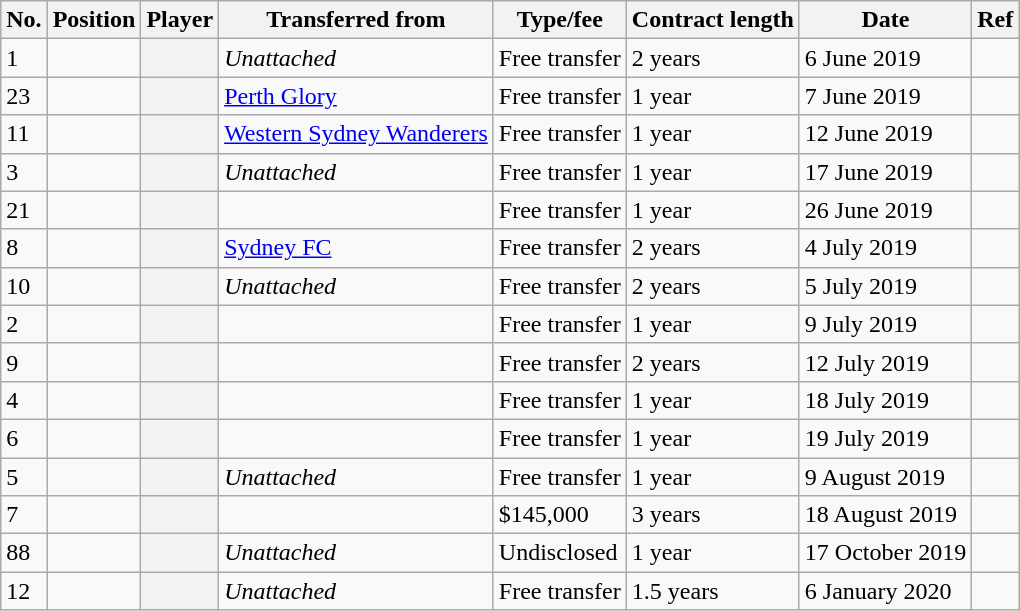<table class="wikitable plainrowheaders sortable" style="text-align:center; text-align:left">
<tr>
<th scope="col">No.</th>
<th scope="col">Position</th>
<th scope="col">Player</th>
<th scope="col">Transferred from</th>
<th scope="col">Type/fee</th>
<th scope="col">Contract length</th>
<th scope="col">Date</th>
<th scope="col" class="unsortable">Ref</th>
</tr>
<tr>
<td>1</td>
<td></td>
<th scope="row"></th>
<td><em>Unattached</em></td>
<td>Free transfer</td>
<td>2 years</td>
<td>6 June 2019</td>
<td></td>
</tr>
<tr>
<td>23</td>
<td></td>
<th scope="row"></th>
<td><a href='#'>Perth Glory</a></td>
<td>Free transfer</td>
<td>1 year</td>
<td>7 June 2019</td>
<td></td>
</tr>
<tr>
<td>11</td>
<td></td>
<th scope="row"></th>
<td><a href='#'>Western Sydney Wanderers</a></td>
<td>Free transfer</td>
<td>1 year</td>
<td>12 June 2019</td>
<td></td>
</tr>
<tr>
<td>3</td>
<td></td>
<th scope="row"></th>
<td><em>Unattached</em></td>
<td>Free transfer</td>
<td>1 year</td>
<td>17 June 2019</td>
<td></td>
</tr>
<tr>
<td>21</td>
<td></td>
<th scope="row"></th>
<td></td>
<td>Free transfer</td>
<td>1 year</td>
<td>26 June 2019</td>
<td></td>
</tr>
<tr>
<td>8</td>
<td></td>
<th scope="row"></th>
<td><a href='#'>Sydney FC</a></td>
<td>Free transfer</td>
<td>2 years</td>
<td>4 July 2019</td>
<td></td>
</tr>
<tr>
<td>10</td>
<td></td>
<th scope="row"></th>
<td><em>Unattached</em></td>
<td>Free transfer</td>
<td>2 years</td>
<td>5 July 2019</td>
<td></td>
</tr>
<tr>
<td>2</td>
<td></td>
<th scope="row"></th>
<td></td>
<td>Free transfer</td>
<td>1 year</td>
<td>9 July 2019</td>
<td></td>
</tr>
<tr>
<td>9</td>
<td></td>
<th scope="row"></th>
<td></td>
<td>Free transfer</td>
<td>2 years</td>
<td>12 July 2019</td>
<td></td>
</tr>
<tr>
<td>4</td>
<td></td>
<th scope="row"></th>
<td></td>
<td>Free transfer</td>
<td>1 year</td>
<td>18 July 2019</td>
<td></td>
</tr>
<tr>
<td>6</td>
<td></td>
<th scope="row"></th>
<td></td>
<td>Free transfer</td>
<td>1 year</td>
<td>19 July 2019</td>
<td></td>
</tr>
<tr>
<td>5</td>
<td></td>
<th scope="row"></th>
<td><em>Unattached</em></td>
<td>Free transfer</td>
<td>1 year</td>
<td>9 August 2019</td>
<td></td>
</tr>
<tr>
<td>7</td>
<td></td>
<th scope="row"></th>
<td></td>
<td>$145,000</td>
<td>3 years</td>
<td>18 August 2019</td>
<td></td>
</tr>
<tr>
<td>88</td>
<td></td>
<th scope="row"></th>
<td><em>Unattached</em></td>
<td>Undisclosed</td>
<td>1 year</td>
<td>17 October 2019</td>
<td></td>
</tr>
<tr>
<td>12</td>
<td></td>
<th scope="row"></th>
<td><em>Unattached</em></td>
<td>Free transfer</td>
<td>1.5 years</td>
<td>6 January 2020</td>
<td></td>
</tr>
</table>
